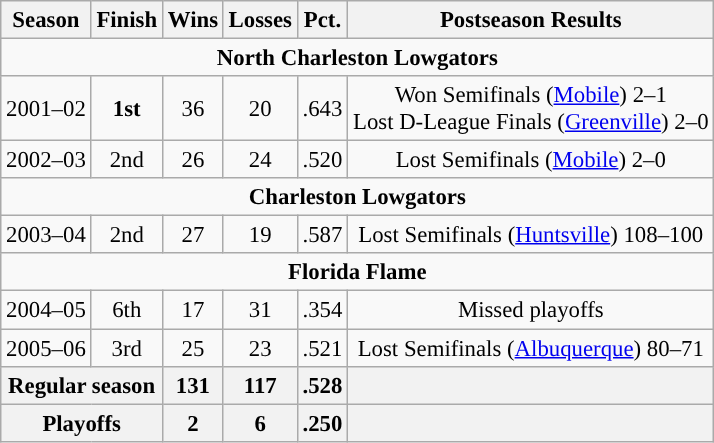<table class="wikitable" style="font-size:95%">
<tr align="center">
<th>Season</th>
<th>Finish</th>
<th>Wins</th>
<th>Losses</th>
<th>Pct.</th>
<th>Postseason Results</th>
</tr>
<tr>
<td colspan=6 align=center><strong>North Charleston Lowgators</strong></td>
</tr>
<tr align="center">
<td>2001–02</td>
<td><strong>1st</strong></td>
<td>36</td>
<td>20</td>
<td>.643</td>
<td>Won Semifinals (<a href='#'>Mobile</a>) 2–1<br> Lost D-League Finals (<a href='#'>Greenville</a>) 2–0</td>
</tr>
<tr align="center">
<td>2002–03</td>
<td>2nd</td>
<td>26</td>
<td>24</td>
<td>.520</td>
<td>Lost Semifinals (<a href='#'>Mobile</a>) 2–0</td>
</tr>
<tr>
<td colspan=6 align=center><strong>Charleston Lowgators</strong></td>
</tr>
<tr align="center">
<td>2003–04</td>
<td>2nd</td>
<td>27</td>
<td>19</td>
<td>.587</td>
<td>Lost Semifinals (<a href='#'>Huntsville</a>) 108–100</td>
</tr>
<tr>
<td colspan=6 align=center><strong>Florida Flame</strong></td>
</tr>
<tr align="center">
<td>2004–05</td>
<td>6th</td>
<td>17</td>
<td>31</td>
<td>.354</td>
<td>Missed playoffs</td>
</tr>
<tr align="center">
<td>2005–06</td>
<td>3rd</td>
<td>25</td>
<td>23</td>
<td>.521</td>
<td>Lost Semifinals (<a href='#'>Albuquerque</a>) 80–71</td>
</tr>
<tr align="center">
<th colspan=2>Regular season</th>
<th>131</th>
<th>117</th>
<th>.528</th>
<th></th>
</tr>
<tr align="center">
<th colspan=2>Playoffs</th>
<th>2</th>
<th>6</th>
<th>.250</th>
<th></th>
</tr>
</table>
